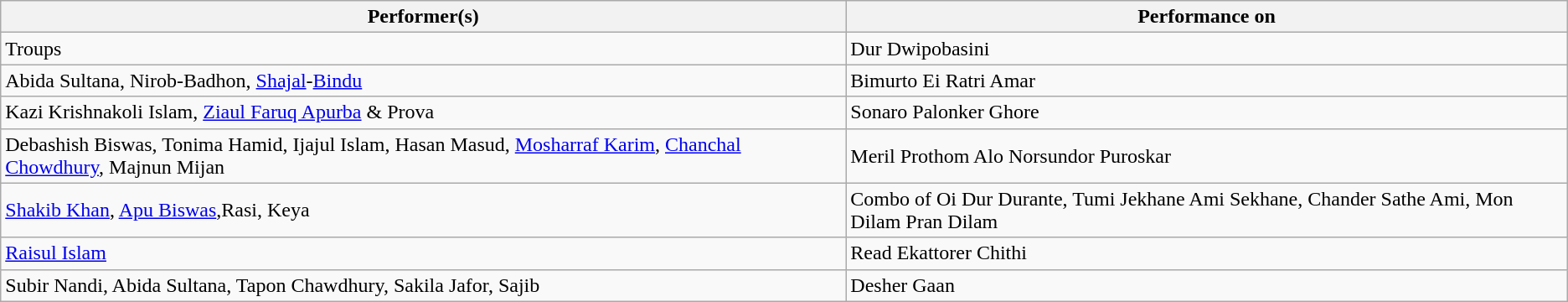<table class="wikitable">
<tr>
<th>Performer(s)</th>
<th>Performance on</th>
</tr>
<tr>
<td>Troups</td>
<td>Dur Dwipobasini</td>
</tr>
<tr>
<td>Abida Sultana, Nirob-Badhon, <a href='#'>Shajal</a>-<a href='#'>Bindu</a></td>
<td>Bimurto Ei Ratri Amar</td>
</tr>
<tr>
<td>Kazi Krishnakoli Islam, <a href='#'>Ziaul Faruq Apurba</a> & Prova</td>
<td>Sonaro Palonker Ghore</td>
</tr>
<tr>
<td>Debashish Biswas, Tonima Hamid, Ijajul Islam, Hasan Masud, <a href='#'>Mosharraf Karim</a>, <a href='#'>Chanchal Chowdhury</a>, Majnun Mijan</td>
<td>Meril Prothom Alo Norsundor Puroskar</td>
</tr>
<tr>
<td><a href='#'>Shakib Khan</a>, <a href='#'>Apu Biswas</a>,Rasi, Keya</td>
<td>Combo of Oi Dur Durante, Tumi Jekhane Ami Sekhane, Chander Sathe Ami, Mon Dilam Pran Dilam</td>
</tr>
<tr>
<td><a href='#'>Raisul Islam</a></td>
<td>Read Ekattorer Chithi</td>
</tr>
<tr>
<td>Subir Nandi, Abida Sultana, Tapon Chawdhury, Sakila Jafor, Sajib</td>
<td>Desher Gaan</td>
</tr>
</table>
